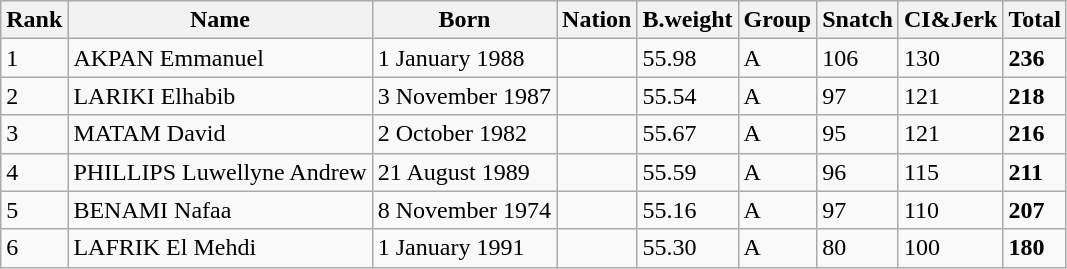<table class="wikitable">
<tr>
<th>Rank</th>
<th>Name</th>
<th>Born</th>
<th>Nation</th>
<th>B.weight</th>
<th>Group</th>
<th>Snatch</th>
<th>CI&Jerk</th>
<th>Total</th>
</tr>
<tr>
<td>1</td>
<td>AKPAN Emmanuel</td>
<td>1 January 1988</td>
<td></td>
<td>55.98</td>
<td>A</td>
<td>106</td>
<td>130</td>
<td><strong>236</strong></td>
</tr>
<tr>
<td>2</td>
<td>LARIKI Elhabib</td>
<td>3 November 1987</td>
<td></td>
<td>55.54</td>
<td>A</td>
<td>97</td>
<td>121</td>
<td><strong>218</strong></td>
</tr>
<tr>
<td>3</td>
<td>MATAM David</td>
<td>2 October 1982</td>
<td></td>
<td>55.67</td>
<td>A</td>
<td>95</td>
<td>121</td>
<td><strong>216</strong></td>
</tr>
<tr>
<td>4</td>
<td>PHILLIPS Luwellyne Andrew</td>
<td>21 August 1989</td>
<td></td>
<td>55.59</td>
<td>A</td>
<td>96</td>
<td>115</td>
<td><strong>211</strong></td>
</tr>
<tr>
<td>5</td>
<td>BENAMI Nafaa</td>
<td>8 November 1974</td>
<td></td>
<td>55.16</td>
<td>A</td>
<td>97</td>
<td>110</td>
<td><strong>207</strong></td>
</tr>
<tr>
<td>6</td>
<td>LAFRIK El Mehdi</td>
<td>1 January 1991</td>
<td></td>
<td>55.30</td>
<td>A</td>
<td>80</td>
<td>100</td>
<td><strong>180</strong></td>
</tr>
</table>
